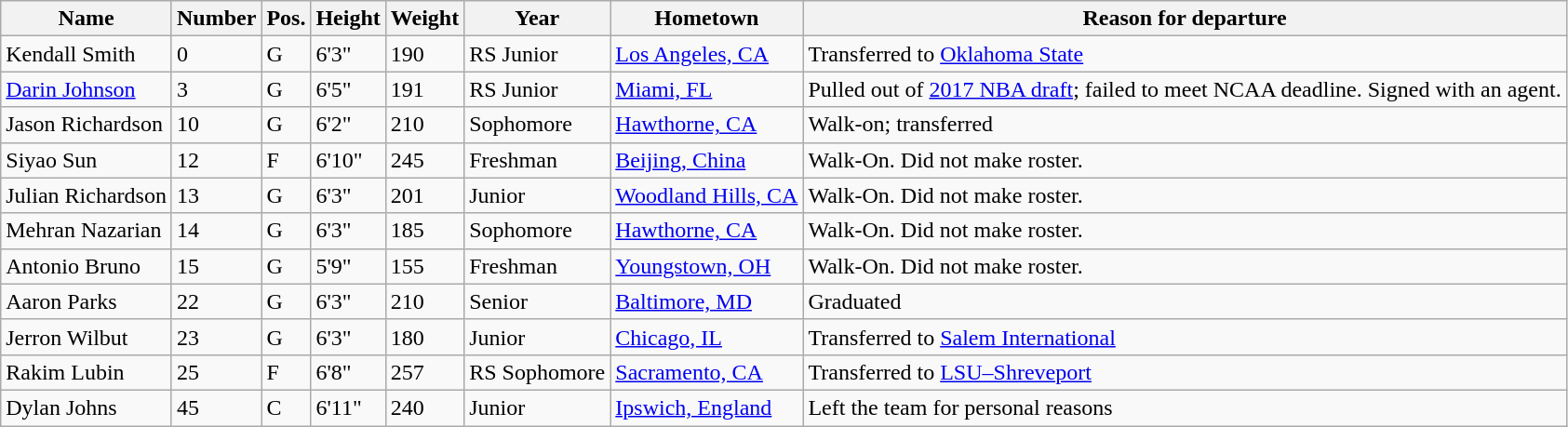<table class="wikitable sortable" border="1">
<tr>
<th>Name</th>
<th>Number</th>
<th>Pos.</th>
<th>Height</th>
<th>Weight</th>
<th>Year</th>
<th>Hometown</th>
<th class="unsortable">Reason for departure</th>
</tr>
<tr>
<td>Kendall Smith</td>
<td>0</td>
<td>G</td>
<td>6'3"</td>
<td>190</td>
<td>RS Junior</td>
<td><a href='#'>Los Angeles, CA</a></td>
<td>Transferred to <a href='#'>Oklahoma State</a></td>
</tr>
<tr>
<td><a href='#'>Darin Johnson</a></td>
<td>3</td>
<td>G</td>
<td>6'5"</td>
<td>191</td>
<td>RS Junior</td>
<td><a href='#'>Miami, FL</a></td>
<td>Pulled out of <a href='#'>2017 NBA draft</a>; failed to meet NCAA deadline. Signed with an agent.</td>
</tr>
<tr>
<td>Jason Richardson</td>
<td>10</td>
<td>G</td>
<td>6'2"</td>
<td>210</td>
<td>Sophomore</td>
<td><a href='#'>Hawthorne, CA</a></td>
<td>Walk-on; transferred</td>
</tr>
<tr>
<td>Siyao Sun</td>
<td>12</td>
<td>F</td>
<td>6'10"</td>
<td>245</td>
<td>Freshman</td>
<td><a href='#'>Beijing, China</a></td>
<td>Walk-On. Did not make roster.</td>
</tr>
<tr>
<td>Julian Richardson</td>
<td>13</td>
<td>G</td>
<td>6'3"</td>
<td>201</td>
<td>Junior</td>
<td><a href='#'>Woodland Hills, CA</a></td>
<td>Walk-On. Did not make roster.</td>
</tr>
<tr>
<td>Mehran Nazarian</td>
<td>14</td>
<td>G</td>
<td>6'3"</td>
<td>185</td>
<td>Sophomore</td>
<td><a href='#'>Hawthorne, CA</a></td>
<td>Walk-On. Did not make roster.</td>
</tr>
<tr>
<td>Antonio Bruno</td>
<td>15</td>
<td>G</td>
<td>5'9"</td>
<td>155</td>
<td>Freshman</td>
<td><a href='#'>Youngstown, OH</a></td>
<td>Walk-On. Did not make roster.</td>
</tr>
<tr>
<td>Aaron Parks</td>
<td>22</td>
<td>G</td>
<td>6'3"</td>
<td>210</td>
<td>Senior</td>
<td><a href='#'>Baltimore, MD</a></td>
<td>Graduated</td>
</tr>
<tr>
<td>Jerron Wilbut</td>
<td>23</td>
<td>G</td>
<td>6'3"</td>
<td>180</td>
<td>Junior</td>
<td><a href='#'>Chicago, IL</a></td>
<td>Transferred to <a href='#'>Salem International</a></td>
</tr>
<tr>
<td>Rakim Lubin</td>
<td>25</td>
<td>F</td>
<td>6'8"</td>
<td>257</td>
<td>RS Sophomore</td>
<td><a href='#'>Sacramento, CA</a></td>
<td>Transferred to <a href='#'>LSU–Shreveport</a></td>
</tr>
<tr>
<td>Dylan Johns</td>
<td>45</td>
<td>C</td>
<td>6'11"</td>
<td>240</td>
<td>Junior</td>
<td><a href='#'>Ipswich, England</a></td>
<td>Left the team for personal reasons</td>
</tr>
</table>
